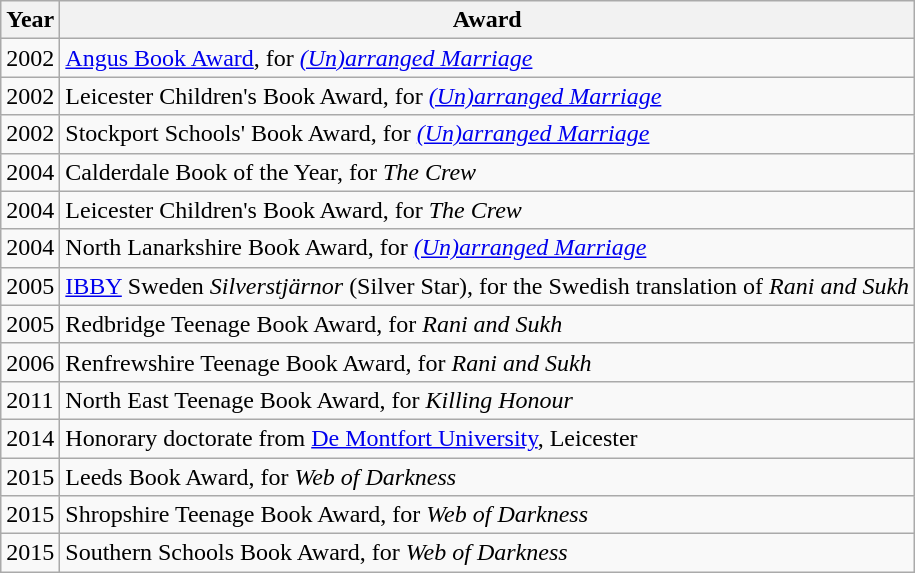<table class="wikitable">
<tr>
<th>Year</th>
<th>Award</th>
</tr>
<tr>
<td>2002</td>
<td><a href='#'>Angus Book Award</a>, for <em><a href='#'>(Un)arranged Marriage</a></em></td>
</tr>
<tr>
<td>2002</td>
<td>Leicester Children's Book Award, for <em><a href='#'>(Un)arranged Marriage</a></em></td>
</tr>
<tr>
<td>2002</td>
<td>Stockport Schools' Book Award, for <em><a href='#'>(Un)arranged Marriage</a></em></td>
</tr>
<tr>
<td>2004</td>
<td>Calderdale Book of the Year, for <em>The Crew</em></td>
</tr>
<tr>
<td>2004</td>
<td>Leicester Children's Book Award, for <em>The Crew</em></td>
</tr>
<tr>
<td>2004</td>
<td>North Lanarkshire Book Award, for <em><a href='#'>(Un)arranged Marriage</a></em></td>
</tr>
<tr>
<td>2005</td>
<td><a href='#'>IBBY</a> Sweden <em>Silverstjärnor</em> (Silver Star), for the Swedish translation of <em>Rani and Sukh</em></td>
</tr>
<tr>
<td>2005</td>
<td>Redbridge Teenage Book Award, for <em>Rani and Sukh</em></td>
</tr>
<tr>
<td>2006</td>
<td>Renfrewshire Teenage Book Award, for <em>Rani and Sukh</em></td>
</tr>
<tr>
<td>2011</td>
<td>North East Teenage Book Award, for <em>Killing Honour</em></td>
</tr>
<tr>
<td>2014</td>
<td>Honorary doctorate from <a href='#'>De Montfort University</a>, Leicester</td>
</tr>
<tr>
<td>2015</td>
<td>Leeds Book Award, for <em>Web of Darkness</em></td>
</tr>
<tr>
<td>2015</td>
<td>Shropshire Teenage Book Award, for <em>Web of Darkness</em></td>
</tr>
<tr>
<td>2015</td>
<td>Southern Schools Book Award, for <em>Web of Darkness</em></td>
</tr>
</table>
